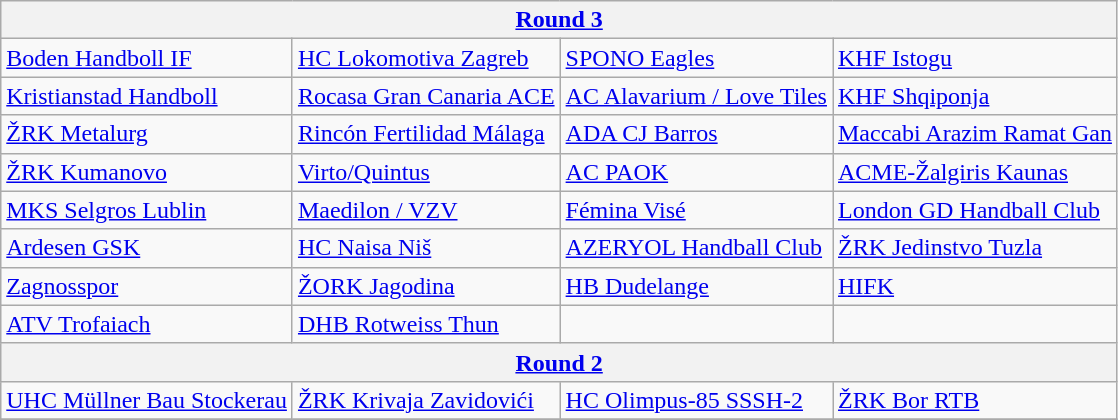<table class="wikitable">
<tr>
<th colspan=4><a href='#'>Round 3</a></th>
</tr>
<tr>
<td> <a href='#'>Boden Handboll IF</a></td>
<td> <a href='#'>HC Lokomotiva Zagreb</a> </td>
<td> <a href='#'>SPONO Eagles</a></td>
<td> <a href='#'>KHF Istogu</a></td>
</tr>
<tr>
<td> <a href='#'>Kristianstad Handboll</a></td>
<td> <a href='#'>Rocasa Gran Canaria ACE</a></td>
<td> <a href='#'>AC Alavarium / Love Tiles</a></td>
<td> <a href='#'>KHF Shqiponja</a></td>
</tr>
<tr>
<td> <a href='#'>ŽRK Metalurg</a></td>
<td> <a href='#'>Rincón Fertilidad Málaga</a></td>
<td> <a href='#'>ADA CJ Barros</a></td>
<td> <a href='#'>Maccabi Arazim Ramat Gan</a></td>
</tr>
<tr>
<td> <a href='#'>ŽRK Kumanovo</a></td>
<td> <a href='#'>Virto/Quintus</a></td>
<td> <a href='#'>AC PAOK</a></td>
<td> <a href='#'>ACME-Žalgiris Kaunas</a></td>
</tr>
<tr>
<td> <a href='#'>MKS Selgros Lublin</a></td>
<td> <a href='#'>Maedilon / VZV</a></td>
<td> <a href='#'>Fémina Visé</a></td>
<td> <a href='#'>London GD Handball Club</a></td>
</tr>
<tr>
<td> <a href='#'>Ardesen GSK</a></td>
<td> <a href='#'>HC Naisa Niš</a></td>
<td> <a href='#'>AZERYOL Handball Club</a></td>
<td> <a href='#'>ŽRK Jedinstvo Tuzla</a></td>
</tr>
<tr>
<td> <a href='#'>Zagnosspor</a></td>
<td> <a href='#'>ŽORK Jagodina</a></td>
<td> <a href='#'>HB Dudelange</a></td>
<td> <a href='#'>HIFK</a></td>
</tr>
<tr>
<td> <a href='#'>ATV Trofaiach</a></td>
<td> <a href='#'>DHB Rotweiss Thun</a></td>
<td></td>
<td></td>
</tr>
<tr>
<th colspan=4><a href='#'>Round 2</a></th>
</tr>
<tr>
<td> <a href='#'>UHC Müllner Bau Stockerau</a></td>
<td> <a href='#'>ŽRK Krivaja Zavidovići</a></td>
<td> <a href='#'>HC Olimpus-85 SSSH-2</a></td>
<td> <a href='#'>ŽRK Bor RTB</a></td>
</tr>
<tr>
</tr>
</table>
